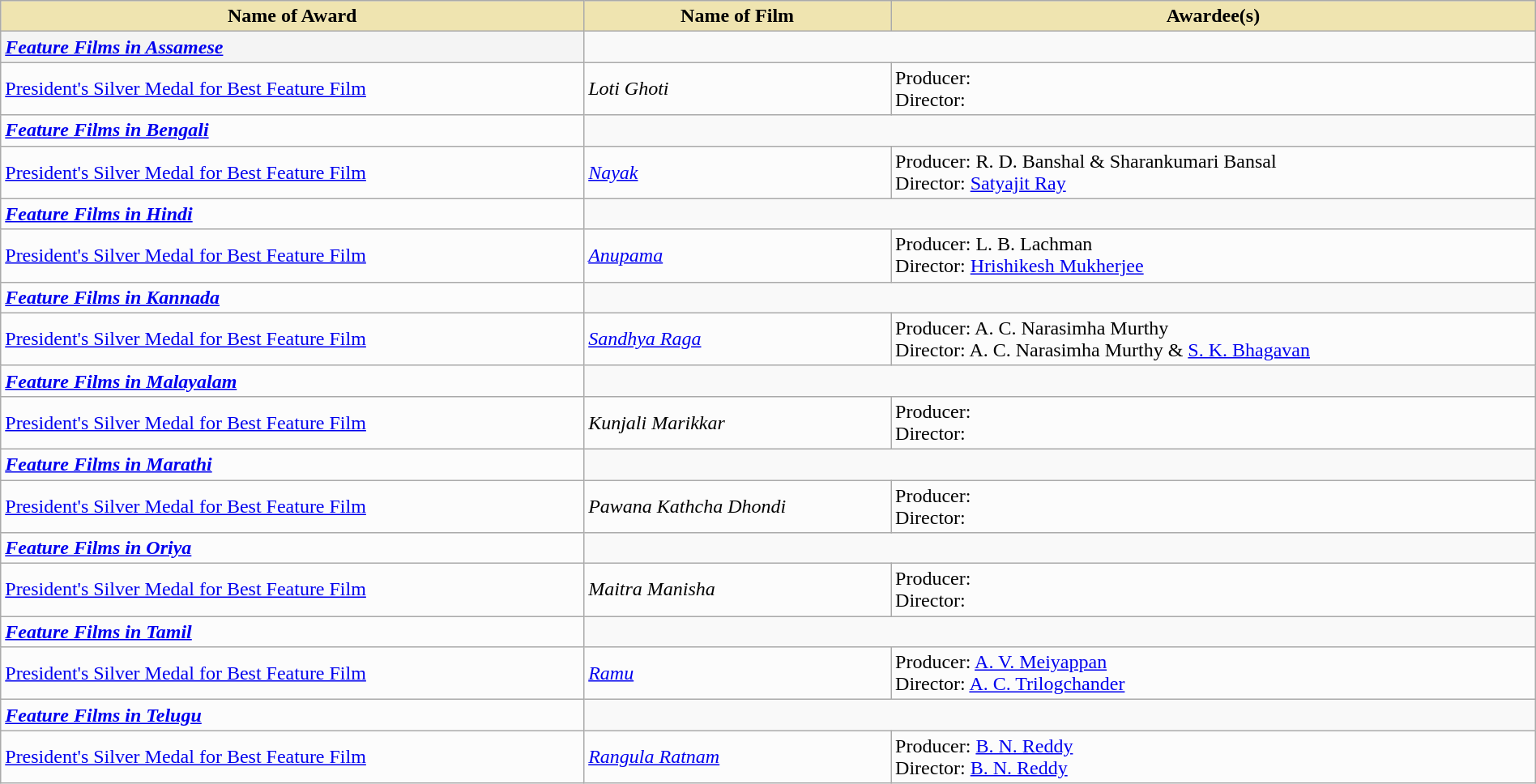<table class="wikitable sortable" style="width:100%">
<tr>
<th style="background-color:#EFE4B0;width:38%;">Name of Award</th>
<th style="background-color:#EFE4B0;width:20%;">Name of Film</th>
<th style="background-color:#EFE4B0;width:42%;">Awardee(s)</th>
</tr>
<tr style="background-color:#F4F4F4">
<td colspan="1"><strong><em><a href='#'>Feature Films in Assamese</a></em></strong></td>
</tr>
<tr style="background-color:#FCFCFC">
<td><a href='#'>President's Silver Medal for Best Feature Film</a></td>
<td><em>Loti Ghoti</em></td>
<td>Producer: <br>Director:</td>
</tr>
<tr style="background-color:#FCFCFC">
<td colspan="1"><strong><em><a href='#'>Feature Films in Bengali</a></em></strong></td>
</tr>
<tr style="background-color:#FCFCFC">
<td><a href='#'>President's Silver Medal for Best Feature Film</a></td>
<td><em><a href='#'>Nayak</a></em></td>
<td>Producer: R. D. Banshal & Sharankumari Bansal<br>Director: <a href='#'>Satyajit Ray</a></td>
</tr>
<tr style="background-color:#FCFCFC">
<td colspan="1"><strong><em><a href='#'>Feature Films in Hindi</a></em></strong></td>
</tr>
<tr style="background-color:#FCFCFC">
<td><a href='#'>President's Silver Medal for Best Feature Film</a></td>
<td><em><a href='#'>Anupama</a></em></td>
<td>Producer: L. B. Lachman<br>Director: <a href='#'>Hrishikesh Mukherjee</a></td>
</tr>
<tr style="background-color:#FCFCFC">
<td colspan="1"><strong><em><a href='#'>Feature Films in Kannada</a></em></strong></td>
</tr>
<tr style="background-color:#FCFCFC">
<td><a href='#'>President's Silver Medal for Best Feature Film</a></td>
<td><em><a href='#'>Sandhya Raga</a></em></td>
<td>Producer: A. C. Narasimha Murthy<br>Director: A. C. Narasimha Murthy & <a href='#'>S. K. Bhagavan</a></td>
</tr>
<tr style="background-color:#FCFCFC">
<td colspan="1"><strong><em><a href='#'>Feature Films in Malayalam</a></em></strong></td>
</tr>
<tr style="background-color:#FCFCFC">
<td><a href='#'>President's Silver Medal for Best Feature Film</a></td>
<td><em>Kunjali Marikkar</em></td>
<td>Producer:<br>Director:</td>
</tr>
<tr style="background-color:#FCFCFC">
<td colspan="1"><strong><em><a href='#'>Feature Films in Marathi</a></em></strong></td>
</tr>
<tr style="background-color:#FCFCFC">
<td><a href='#'>President's Silver Medal for Best Feature Film</a></td>
<td><em>Pawana Kathcha Dhondi</em></td>
<td>Producer: <br>Director:</td>
</tr>
<tr style="background-color:#FCFCFC">
<td colspan="1"><strong><em><a href='#'>Feature Films in Oriya</a></em></strong></td>
</tr>
<tr style="background-color:#FCFCFC">
<td><a href='#'>President's Silver Medal for Best Feature Film</a></td>
<td><em>Maitra Manisha</em></td>
<td>Producer:<br>Director:</td>
</tr>
<tr style="background-color:#FCFCFC">
<td colspan="1"><strong><em><a href='#'>Feature Films in Tamil</a></em></strong></td>
</tr>
<tr style="background-color:#FCFCFC">
<td><a href='#'>President's Silver Medal for Best Feature Film</a></td>
<td><em><a href='#'>Ramu</a></em></td>
<td>Producer: <a href='#'>A. V. Meiyappan</a><br>Director: <a href='#'>A. C. Trilogchander</a></td>
</tr>
<tr style="background-color:#FCFCFC">
<td colspan="1"><strong><em><a href='#'>Feature Films in Telugu</a></em></strong></td>
</tr>
<tr style="background-color:#FCFCFC">
<td><a href='#'>President's Silver Medal for Best Feature Film</a></td>
<td><em><a href='#'>Rangula Ratnam</a></em></td>
<td>Producer: <a href='#'>B. N. Reddy</a> <br>Director: <a href='#'>B. N. Reddy</a></td>
</tr>
</table>
